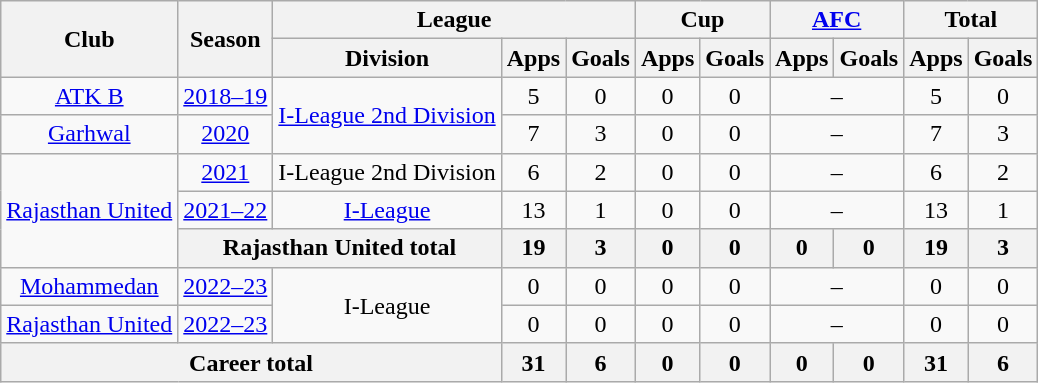<table class=wikitable style=text-align:center>
<tr>
<th rowspan="2">Club</th>
<th rowspan="2">Season</th>
<th colspan="3">League</th>
<th colspan="2">Cup</th>
<th colspan="2"><a href='#'>AFC</a></th>
<th colspan="2">Total</th>
</tr>
<tr>
<th>Division</th>
<th>Apps</th>
<th>Goals</th>
<th>Apps</th>
<th>Goals</th>
<th>Apps</th>
<th>Goals</th>
<th>Apps</th>
<th>Goals</th>
</tr>
<tr>
<td rowspan="1"><a href='#'>ATK B</a></td>
<td><a href='#'>2018–19</a></td>
<td rowspan="2"><a href='#'>I-League 2nd Division</a></td>
<td>5</td>
<td>0</td>
<td>0</td>
<td>0</td>
<td colspan="2">–</td>
<td>5</td>
<td>0</td>
</tr>
<tr>
<td rowspan="1"><a href='#'>Garhwal</a></td>
<td><a href='#'>2020</a></td>
<td>7</td>
<td>3</td>
<td>0</td>
<td>0</td>
<td colspan="2">–</td>
<td>7</td>
<td>3</td>
</tr>
<tr>
<td rowspan="3"><a href='#'>Rajasthan United</a></td>
<td><a href='#'>2021</a></td>
<td rowspan="1">I-League 2nd Division</td>
<td>6</td>
<td>2</td>
<td>0</td>
<td>0</td>
<td colspan="2">–</td>
<td>6</td>
<td>2</td>
</tr>
<tr>
<td><a href='#'>2021–22</a></td>
<td rowspan="1"><a href='#'>I-League</a></td>
<td>13</td>
<td>1</td>
<td>0</td>
<td>0</td>
<td colspan="2">–</td>
<td>13</td>
<td>1</td>
</tr>
<tr>
<th colspan="2">Rajasthan United total</th>
<th>19</th>
<th>3</th>
<th>0</th>
<th>0</th>
<th>0</th>
<th>0</th>
<th>19</th>
<th>3</th>
</tr>
<tr>
<td rowspan="1"><a href='#'>Mohammedan</a></td>
<td><a href='#'>2022–23</a></td>
<td rowspan="2">I-League</td>
<td>0</td>
<td>0</td>
<td>0</td>
<td>0</td>
<td colspan="2">–</td>
<td>0</td>
<td>0</td>
</tr>
<tr>
<td rowspan="1"><a href='#'>Rajasthan United</a></td>
<td><a href='#'>2022–23</a></td>
<td>0</td>
<td>0</td>
<td>0</td>
<td>0</td>
<td colspan="2">–</td>
<td>0</td>
<td>0</td>
</tr>
<tr>
<th colspan="3">Career total</th>
<th>31</th>
<th>6</th>
<th>0</th>
<th>0</th>
<th>0</th>
<th>0</th>
<th>31</th>
<th>6</th>
</tr>
</table>
